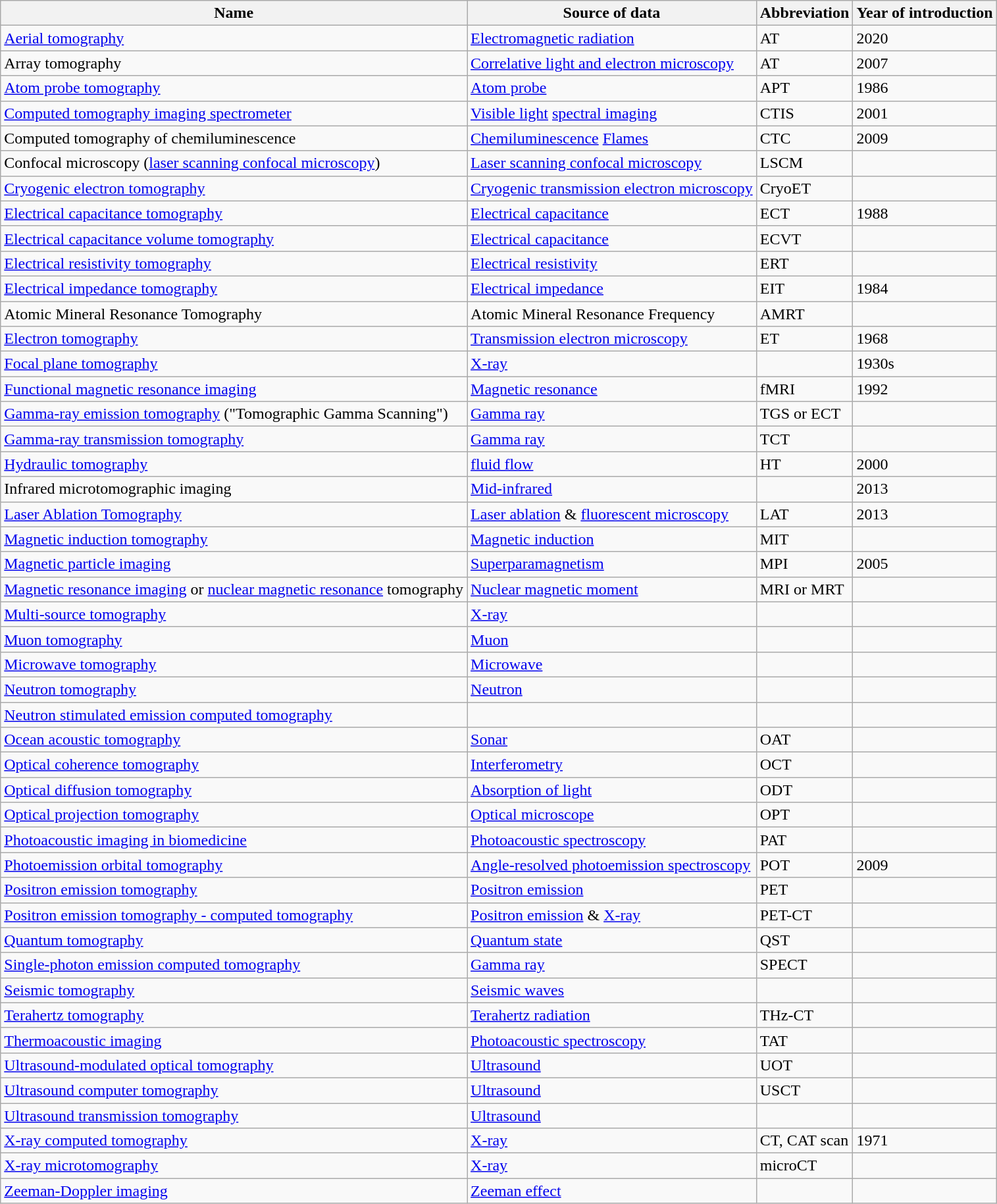<table class="wikitable sortable">
<tr>
<th>Name</th>
<th>Source of data</th>
<th>Abbreviation</th>
<th>Year of introduction</th>
</tr>
<tr>
<td><a href='#'>Aerial tomography</a></td>
<td><a href='#'>Electromagnetic radiation</a></td>
<td>AT</td>
<td>2020</td>
</tr>
<tr>
<td>Array tomography</td>
<td><a href='#'>Correlative light and electron microscopy</a></td>
<td>AT</td>
<td>2007</td>
</tr>
<tr>
<td><a href='#'>Atom probe tomography</a></td>
<td><a href='#'>Atom probe</a></td>
<td>APT</td>
<td>1986</td>
</tr>
<tr>
<td><a href='#'>Computed tomography imaging spectrometer</a></td>
<td><a href='#'>Visible light</a> <a href='#'>spectral imaging</a></td>
<td>CTIS</td>
<td>2001</td>
</tr>
<tr>
<td>Computed tomography of chemiluminescence</td>
<td><a href='#'>Chemiluminescence</a> <a href='#'>Flames</a></td>
<td>CTC</td>
<td>2009</td>
</tr>
<tr>
<td>Confocal microscopy (<a href='#'>laser scanning confocal microscopy</a>)</td>
<td><a href='#'>Laser scanning confocal microscopy</a></td>
<td>LSCM</td>
<td></td>
</tr>
<tr>
<td><a href='#'>Cryogenic electron tomography</a></td>
<td><a href='#'>Cryogenic transmission electron microscopy</a></td>
<td>CryoET</td>
<td></td>
</tr>
<tr>
<td><a href='#'>Electrical capacitance tomography</a></td>
<td><a href='#'>Electrical capacitance</a></td>
<td>ECT</td>
<td>1988</td>
</tr>
<tr>
<td><a href='#'>Electrical capacitance volume tomography</a></td>
<td><a href='#'>Electrical capacitance</a></td>
<td>ECVT</td>
<td></td>
</tr>
<tr>
<td><a href='#'>Electrical resistivity tomography</a></td>
<td><a href='#'>Electrical resistivity</a></td>
<td>ERT</td>
<td></td>
</tr>
<tr>
<td><a href='#'>Electrical impedance tomography</a></td>
<td><a href='#'>Electrical impedance</a></td>
<td>EIT</td>
<td>1984</td>
</tr>
<tr>
<td>Atomic Mineral Resonance Tomography</td>
<td>Atomic Mineral Resonance Frequency</td>
<td>AMRT</td>
<td></td>
</tr>
<tr>
<td><a href='#'>Electron tomography</a></td>
<td><a href='#'>Transmission electron microscopy</a></td>
<td>ET</td>
<td>1968</td>
</tr>
<tr>
<td><a href='#'>Focal plane tomography</a></td>
<td><a href='#'>X-ray</a></td>
<td></td>
<td>1930s</td>
</tr>
<tr>
<td><a href='#'>Functional magnetic resonance imaging</a></td>
<td><a href='#'>Magnetic resonance</a></td>
<td>fMRI</td>
<td>1992</td>
</tr>
<tr>
<td><a href='#'>Gamma-ray emission tomography</a> ("Tomographic Gamma Scanning")</td>
<td><a href='#'>Gamma ray</a></td>
<td>TGS or ECT</td>
<td></td>
</tr>
<tr>
<td><a href='#'>Gamma-ray transmission tomography</a></td>
<td><a href='#'>Gamma ray</a></td>
<td>TCT</td>
</tr>
<tr>
<td><a href='#'>Hydraulic tomography</a></td>
<td><a href='#'>fluid flow</a></td>
<td>HT</td>
<td>2000</td>
</tr>
<tr>
<td>Infrared microtomographic imaging</td>
<td><a href='#'>Mid-infrared</a></td>
<td></td>
<td>2013</td>
</tr>
<tr>
<td><a href='#'>Laser Ablation Tomography</a></td>
<td><a href='#'>Laser ablation</a> & <a href='#'>fluorescent microscopy</a></td>
<td>LAT</td>
<td>2013</td>
</tr>
<tr>
<td><a href='#'>Magnetic induction tomography</a></td>
<td><a href='#'>Magnetic induction</a></td>
<td>MIT</td>
<td></td>
</tr>
<tr>
<td><a href='#'>Magnetic particle imaging</a></td>
<td><a href='#'>Superparamagnetism</a></td>
<td>MPI</td>
<td>2005</td>
</tr>
<tr>
<td><a href='#'>Magnetic resonance imaging</a> or <a href='#'>nuclear magnetic resonance</a> tomography</td>
<td><a href='#'>Nuclear magnetic moment</a></td>
<td>MRI or MRT</td>
<td></td>
</tr>
<tr>
<td><a href='#'>Multi-source tomography</a></td>
<td><a href='#'>X-ray</a></td>
<td></td>
<td></td>
</tr>
<tr>
<td><a href='#'>Muon tomography</a></td>
<td><a href='#'>Muon</a></td>
<td></td>
<td></td>
</tr>
<tr>
<td><a href='#'>Microwave tomography</a></td>
<td><a href='#'>Microwave</a></td>
<td></td>
<td></td>
</tr>
<tr>
<td><a href='#'>Neutron tomography</a></td>
<td><a href='#'>Neutron</a></td>
<td></td>
<td></td>
</tr>
<tr>
<td><a href='#'>Neutron stimulated emission computed tomography</a></td>
<td></td>
<td></td>
<td></td>
</tr>
<tr>
<td><a href='#'>Ocean acoustic tomography</a></td>
<td><a href='#'>Sonar</a></td>
<td>OAT</td>
<td></td>
</tr>
<tr>
<td><a href='#'>Optical coherence tomography</a></td>
<td><a href='#'>Interferometry</a></td>
<td>OCT</td>
<td></td>
</tr>
<tr>
<td><a href='#'>Optical diffusion tomography</a></td>
<td><a href='#'>Absorption of light</a></td>
<td>ODT</td>
<td></td>
</tr>
<tr>
<td><a href='#'>Optical projection tomography</a></td>
<td><a href='#'>Optical microscope</a></td>
<td>OPT</td>
<td></td>
</tr>
<tr>
<td><a href='#'>Photoacoustic imaging in biomedicine</a></td>
<td><a href='#'>Photoacoustic spectroscopy</a></td>
<td>PAT</td>
<td></td>
</tr>
<tr>
<td><a href='#'>Photoemission orbital tomography</a></td>
<td><a href='#'>Angle-resolved photoemission spectroscopy</a></td>
<td>POT</td>
<td>2009</td>
</tr>
<tr>
<td><a href='#'>Positron emission tomography</a></td>
<td><a href='#'>Positron emission</a></td>
<td>PET</td>
<td></td>
</tr>
<tr>
<td><a href='#'>Positron emission tomography - computed tomography</a></td>
<td><a href='#'>Positron emission</a> & <a href='#'>X-ray</a></td>
<td>PET-CT</td>
<td></td>
</tr>
<tr>
<td><a href='#'>Quantum tomography</a></td>
<td><a href='#'>Quantum state</a></td>
<td>QST</td>
<td></td>
</tr>
<tr>
<td><a href='#'>Single-photon emission computed tomography</a></td>
<td><a href='#'>Gamma ray</a></td>
<td>SPECT</td>
<td></td>
</tr>
<tr>
<td><a href='#'>Seismic tomography</a></td>
<td><a href='#'>Seismic waves</a></td>
<td></td>
<td></td>
</tr>
<tr>
<td><a href='#'>Terahertz tomography</a></td>
<td><a href='#'>Terahertz radiation</a></td>
<td>THz-CT</td>
<td></td>
</tr>
<tr>
<td><a href='#'>Thermoacoustic imaging</a></td>
<td><a href='#'>Photoacoustic spectroscopy</a></td>
<td>TAT</td>
<td></td>
</tr>
<tr>
<td><a href='#'>Ultrasound-modulated optical tomography</a></td>
<td><a href='#'>Ultrasound</a></td>
<td>UOT</td>
<td></td>
</tr>
<tr>
<td><a href='#'>Ultrasound computer tomography</a></td>
<td><a href='#'>Ultrasound</a></td>
<td>USCT</td>
<td></td>
</tr>
<tr>
<td><a href='#'>Ultrasound transmission tomography</a></td>
<td><a href='#'>Ultrasound</a></td>
<td></td>
<td></td>
</tr>
<tr>
<td><a href='#'>X-ray computed tomography</a></td>
<td><a href='#'>X-ray</a></td>
<td>CT, CAT scan</td>
<td>1971</td>
</tr>
<tr>
<td><a href='#'>X-ray microtomography</a></td>
<td><a href='#'>X-ray</a></td>
<td>microCT</td>
<td></td>
</tr>
<tr>
<td><a href='#'>Zeeman-Doppler imaging</a></td>
<td><a href='#'>Zeeman effect</a></td>
<td></td>
<td></td>
</tr>
</table>
